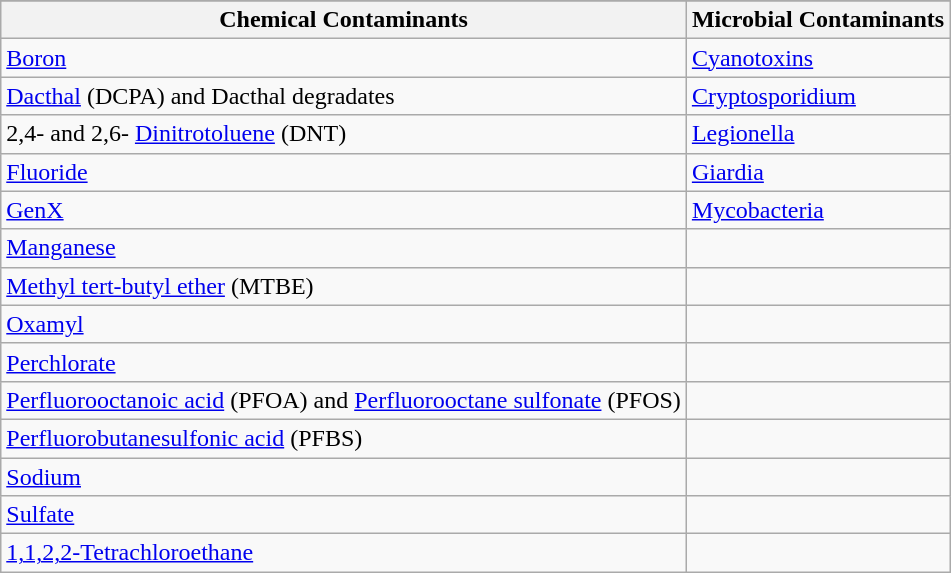<table class="wikitable" border="1">
<tr>
</tr>
<tr>
<th>Chemical Contaminants</th>
<th>Microbial Contaminants</th>
</tr>
<tr>
<td><a href='#'>Boron</a></td>
<td><a href='#'>Cyanotoxins</a></td>
</tr>
<tr>
<td><a href='#'>Dacthal</a> (DCPA) and Dacthal degradates</td>
<td><a href='#'>Cryptosporidium</a></td>
</tr>
<tr>
<td>2,4- and 2,6- <a href='#'>Dinitrotoluene</a> (DNT)</td>
<td><a href='#'>Legionella</a></td>
</tr>
<tr>
<td><a href='#'>Fluoride</a></td>
<td><a href='#'>Giardia</a></td>
</tr>
<tr>
<td><a href='#'>GenX</a></td>
<td><a href='#'>Mycobacteria</a></td>
</tr>
<tr>
<td><a href='#'>Manganese</a></td>
<td></td>
</tr>
<tr>
<td><a href='#'>Methyl tert-butyl ether</a> (MTBE)</td>
<td></td>
</tr>
<tr>
<td><a href='#'>Oxamyl</a></td>
<td></td>
</tr>
<tr>
<td><a href='#'>Perchlorate</a></td>
<td></td>
</tr>
<tr>
<td><a href='#'>Perfluorooctanoic acid</a> (PFOA) and <a href='#'>Perfluorooctane sulfonate</a> (PFOS)</td>
<td></td>
</tr>
<tr>
<td><a href='#'>Perfluorobutanesulfonic acid</a> (PFBS)</td>
<td></td>
</tr>
<tr>
<td><a href='#'>Sodium</a></td>
<td></td>
</tr>
<tr>
<td><a href='#'>Sulfate</a></td>
<td></td>
</tr>
<tr>
<td><a href='#'>1,1,2,2-Tetrachloroethane</a></td>
<td></td>
</tr>
</table>
